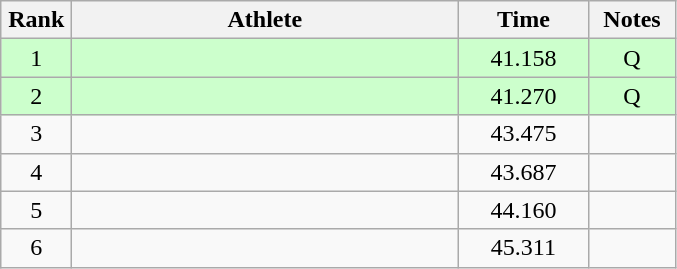<table class=wikitable style="text-align:center">
<tr>
<th width=40>Rank</th>
<th width=250>Athlete</th>
<th width=80>Time</th>
<th width=50>Notes</th>
</tr>
<tr bgcolor="ccffcc">
<td>1</td>
<td align=left></td>
<td>41.158</td>
<td>Q</td>
</tr>
<tr bgcolor="ccffcc">
<td>2</td>
<td align=left></td>
<td>41.270</td>
<td>Q</td>
</tr>
<tr>
<td>3</td>
<td align=left></td>
<td>43.475</td>
<td></td>
</tr>
<tr>
<td>4</td>
<td align=left></td>
<td>43.687</td>
<td></td>
</tr>
<tr>
<td>5</td>
<td align=left></td>
<td>44.160</td>
<td></td>
</tr>
<tr>
<td>6</td>
<td align=left></td>
<td>45.311</td>
<td></td>
</tr>
</table>
